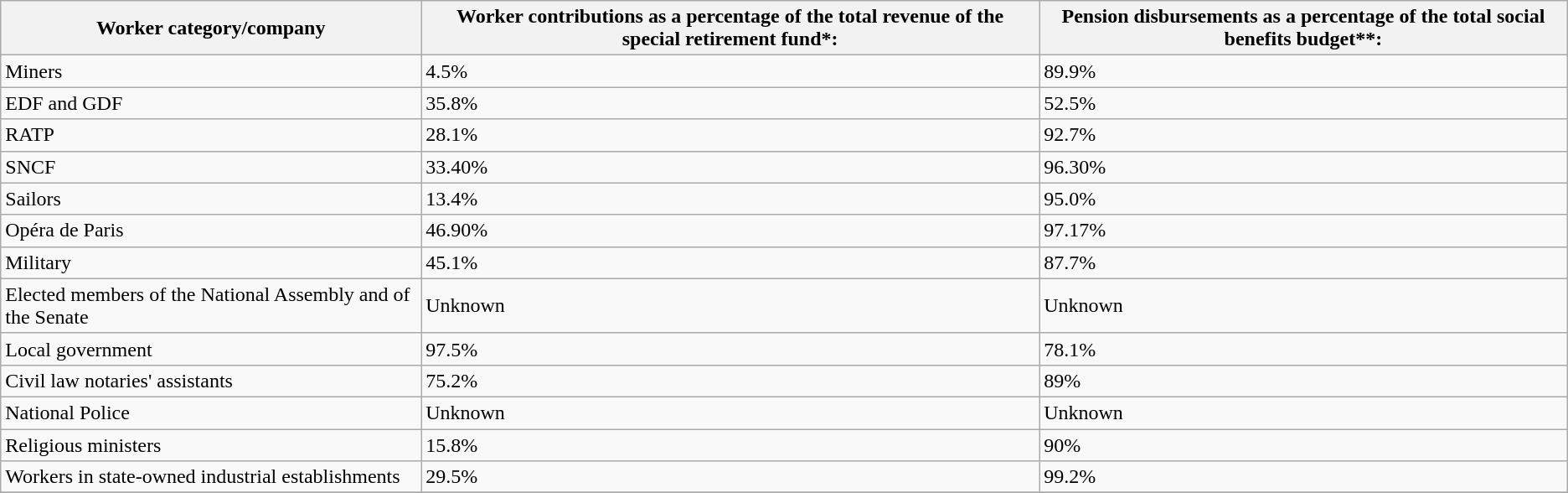<table class="wikitable">
<tr>
<th>Worker category/company</th>
<th>Worker contributions as a percentage of the total revenue of the special retirement fund*:</th>
<th>Pension disbursements as a percentage of the total social benefits budget**:</th>
</tr>
<tr ---->
<td>Miners</td>
<td>4.5%</td>
<td>89.9%</td>
</tr>
<tr ---->
<td>EDF and GDF</td>
<td>35.8%</td>
<td>52.5%</td>
</tr>
<tr ---->
<td>RATP</td>
<td>28.1%</td>
<td>92.7%</td>
</tr>
<tr ---->
<td>SNCF</td>
<td>33.40%</td>
<td>96.30%</td>
</tr>
<tr ---->
<td>Sailors</td>
<td>13.4%</td>
<td>95.0%</td>
</tr>
<tr ---->
<td>Opéra de Paris</td>
<td>46.90%</td>
<td>97.17%</td>
</tr>
<tr ---->
<td>Military</td>
<td>45.1%</td>
<td>87.7%</td>
</tr>
<tr ---->
<td>Elected members of the National Assembly and of the Senate</td>
<td>Unknown</td>
<td>Unknown</td>
</tr>
<tr ---->
<td>Local government</td>
<td>97.5%</td>
<td>78.1%</td>
</tr>
<tr ---->
<td>Civil law notaries' assistants</td>
<td>75.2%</td>
<td>89%</td>
</tr>
<tr ---->
<td>National Police</td>
<td>Unknown</td>
<td>Unknown</td>
</tr>
<tr ---->
<td>Religious ministers</td>
<td>15.8%</td>
<td>90%</td>
</tr>
<tr ---->
<td>Workers in state-owned industrial establishments</td>
<td>29.5%</td>
<td>99.2%</td>
</tr>
<tr ---->
</tr>
</table>
